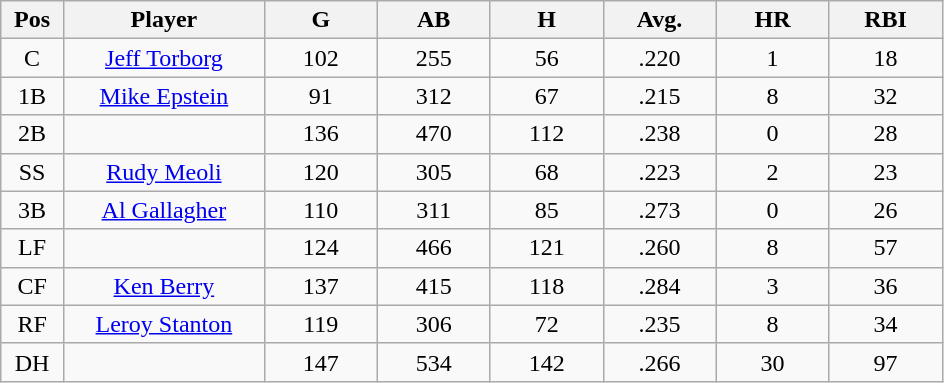<table class="wikitable sortable">
<tr>
<th bgcolor="#DDDDFF" width="5%">Pos</th>
<th bgcolor="#DDDDFF" width="16%">Player</th>
<th bgcolor="#DDDDFF" width="9%">G</th>
<th bgcolor="#DDDDFF" width="9%">AB</th>
<th bgcolor="#DDDDFF" width="9%">H</th>
<th bgcolor="#DDDDFF" width="9%">Avg.</th>
<th bgcolor="#DDDDFF" width="9%">HR</th>
<th bgcolor="#DDDDFF" width="9%">RBI</th>
</tr>
<tr align="center">
<td>C</td>
<td><a href='#'>Jeff Torborg</a></td>
<td>102</td>
<td>255</td>
<td>56</td>
<td>.220</td>
<td>1</td>
<td>18</td>
</tr>
<tr align=center>
<td>1B</td>
<td><a href='#'>Mike Epstein</a></td>
<td>91</td>
<td>312</td>
<td>67</td>
<td>.215</td>
<td>8</td>
<td>32</td>
</tr>
<tr align=center>
<td>2B</td>
<td></td>
<td>136</td>
<td>470</td>
<td>112</td>
<td>.238</td>
<td>0</td>
<td>28</td>
</tr>
<tr align="center">
<td>SS</td>
<td><a href='#'>Rudy Meoli</a></td>
<td>120</td>
<td>305</td>
<td>68</td>
<td>.223</td>
<td>2</td>
<td>23</td>
</tr>
<tr align=center>
<td>3B</td>
<td><a href='#'>Al Gallagher</a></td>
<td>110</td>
<td>311</td>
<td>85</td>
<td>.273</td>
<td>0</td>
<td>26</td>
</tr>
<tr align=center>
<td>LF</td>
<td></td>
<td>124</td>
<td>466</td>
<td>121</td>
<td>.260</td>
<td>8</td>
<td>57</td>
</tr>
<tr align="center">
<td>CF</td>
<td><a href='#'>Ken Berry</a></td>
<td>137</td>
<td>415</td>
<td>118</td>
<td>.284</td>
<td>3</td>
<td>36</td>
</tr>
<tr align=center>
<td>RF</td>
<td><a href='#'>Leroy Stanton</a></td>
<td>119</td>
<td>306</td>
<td>72</td>
<td>.235</td>
<td>8</td>
<td>34</td>
</tr>
<tr align=center>
<td>DH</td>
<td></td>
<td>147</td>
<td>534</td>
<td>142</td>
<td>.266</td>
<td>30</td>
<td>97</td>
</tr>
</table>
